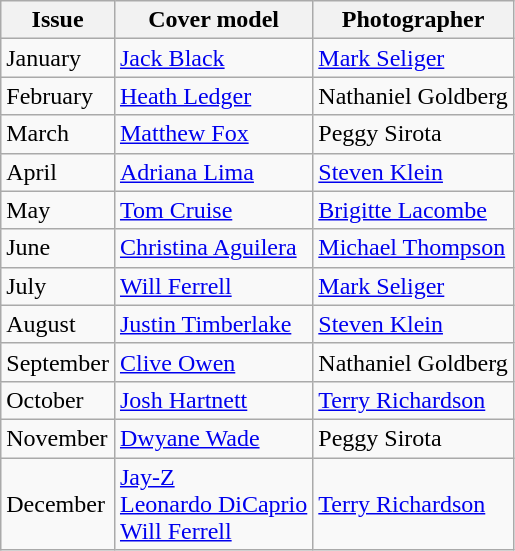<table class="sortable wikitable">
<tr>
<th>Issue</th>
<th>Cover model</th>
<th>Photographer</th>
</tr>
<tr>
<td>January</td>
<td><a href='#'>Jack Black</a></td>
<td><a href='#'>Mark Seliger</a></td>
</tr>
<tr>
<td>February</td>
<td><a href='#'>Heath Ledger</a></td>
<td>Nathaniel Goldberg</td>
</tr>
<tr>
<td>March</td>
<td><a href='#'>Matthew Fox</a></td>
<td>Peggy Sirota</td>
</tr>
<tr>
<td>April</td>
<td><a href='#'>Adriana Lima</a></td>
<td><a href='#'>Steven Klein</a></td>
</tr>
<tr>
<td>May</td>
<td><a href='#'>Tom Cruise</a></td>
<td><a href='#'>Brigitte Lacombe</a></td>
</tr>
<tr>
<td>June</td>
<td><a href='#'>Christina Aguilera</a></td>
<td><a href='#'>Michael Thompson</a></td>
</tr>
<tr>
<td>July</td>
<td><a href='#'>Will Ferrell</a></td>
<td><a href='#'>Mark Seliger</a></td>
</tr>
<tr>
<td>August</td>
<td><a href='#'>Justin Timberlake</a></td>
<td><a href='#'>Steven Klein</a></td>
</tr>
<tr>
<td>September</td>
<td><a href='#'>Clive Owen</a></td>
<td>Nathaniel Goldberg</td>
</tr>
<tr>
<td>October</td>
<td><a href='#'>Josh Hartnett</a></td>
<td><a href='#'>Terry Richardson</a></td>
</tr>
<tr>
<td>November</td>
<td><a href='#'>Dwyane Wade</a></td>
<td>Peggy Sirota</td>
</tr>
<tr>
<td>December</td>
<td><a href='#'>Jay-Z</a><br><a href='#'>Leonardo DiCaprio</a><br><a href='#'>Will Ferrell</a></td>
<td><a href='#'>Terry Richardson</a></td>
</tr>
</table>
